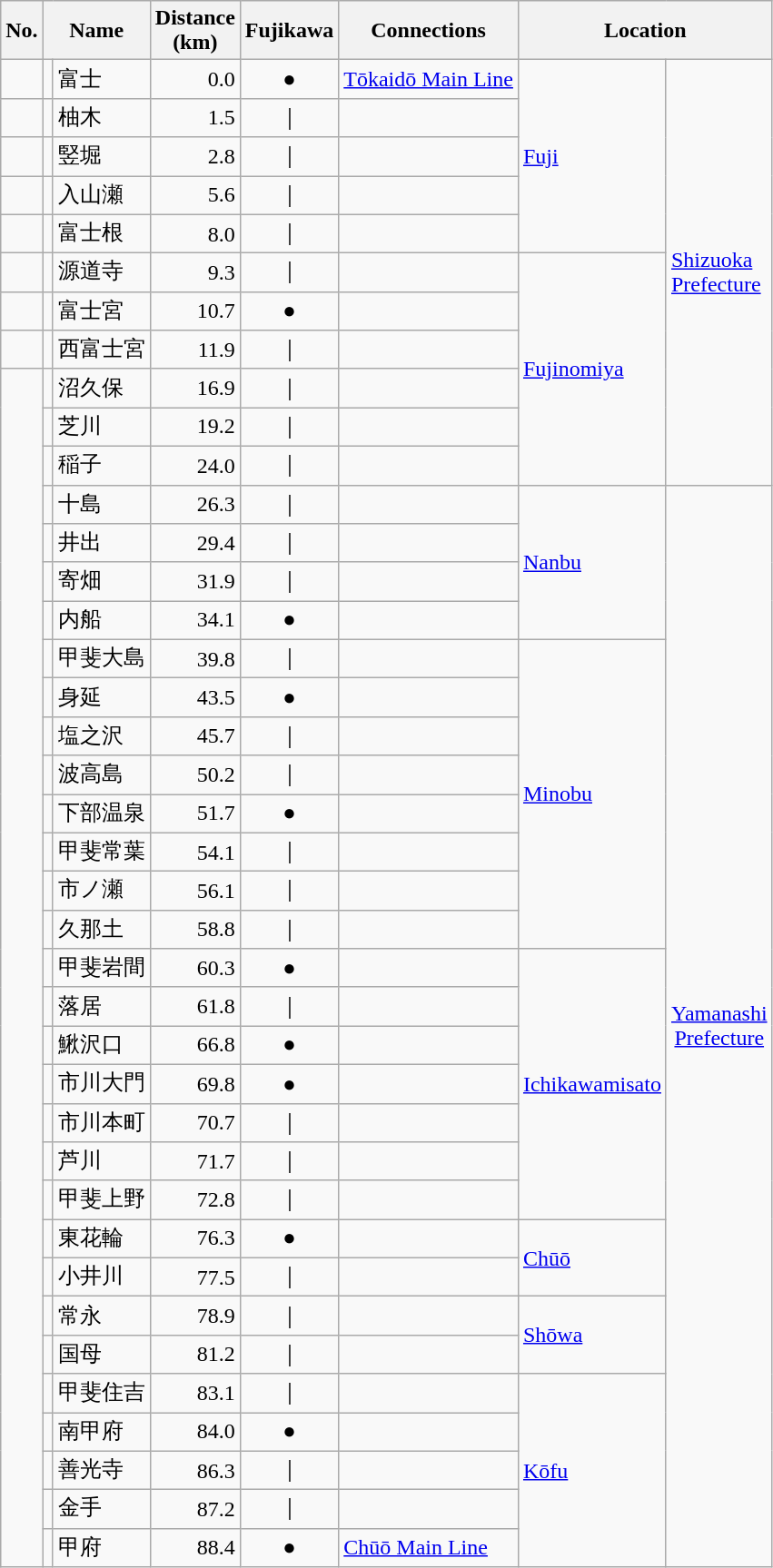<table class="wikitable" rules="all">
<tr>
<th>No.</th>
<th colspan="2">Name</th>
<th>Distance<br>(km)</th>
<th>Fujikawa</th>
<th>Connections</th>
<th colspan="2">Location</th>
</tr>
<tr>
<td></td>
<td></td>
<td>富士</td>
<td style="text-align:right;">0.0</td>
<td style="text-align:center;">●</td>
<td> <a href='#'>Tōkaidō Main Line</a></td>
<td rowspan="5"><a href='#'>Fuji</a></td>
<td rowspan="11"><a href='#'>Shizuoka<br>Prefecture</a></td>
</tr>
<tr>
<td></td>
<td></td>
<td>柚木</td>
<td style="text-align:right;">1.5</td>
<td style="text-align:center;">｜</td>
<td> </td>
</tr>
<tr>
<td></td>
<td></td>
<td>竪堀</td>
<td style="text-align:right;">2.8</td>
<td style="text-align:center;">｜</td>
<td> </td>
</tr>
<tr>
<td></td>
<td></td>
<td>入山瀬</td>
<td style="text-align:right;">5.6</td>
<td style="text-align:center;">｜</td>
<td> </td>
</tr>
<tr>
<td></td>
<td></td>
<td>富士根</td>
<td style="text-align:right;">8.0</td>
<td style="text-align:center;">｜</td>
<td> </td>
</tr>
<tr>
<td></td>
<td></td>
<td>源道寺</td>
<td style="text-align:right;">9.3</td>
<td style="text-align:center;">｜</td>
<td> </td>
<td rowspan="6"><a href='#'>Fujinomiya</a></td>
</tr>
<tr>
<td></td>
<td></td>
<td>富士宮</td>
<td style="text-align:right;">10.7</td>
<td style="text-align:center;">●</td>
<td> </td>
</tr>
<tr>
<td></td>
<td></td>
<td>西富士宮</td>
<td style="text-align:right;">11.9</td>
<td style="text-align:center;">｜</td>
<td> </td>
</tr>
<tr>
<td rowspan="31"> </td>
<td></td>
<td>沼久保</td>
<td style="text-align:right;">16.9</td>
<td style="text-align:center;">｜</td>
<td> </td>
</tr>
<tr>
<td></td>
<td>芝川</td>
<td style="text-align:right;">19.2</td>
<td style="text-align:center;">｜</td>
<td> </td>
</tr>
<tr>
<td></td>
<td>稲子</td>
<td style="text-align:right;">24.0</td>
<td style="text-align:center;">｜</td>
<td> </td>
</tr>
<tr>
<td></td>
<td>十島</td>
<td style="text-align:right;">26.3</td>
<td style="text-align:center;">｜</td>
<td> </td>
<td rowspan="4"><a href='#'>Nanbu</a></td>
<td rowspan="28" style="text-align:center;"><a href='#'>Yamanashi<br>Prefecture</a></td>
</tr>
<tr>
<td></td>
<td>井出</td>
<td style="text-align:right;">29.4</td>
<td style="text-align:center;">｜</td>
<td> </td>
</tr>
<tr>
<td></td>
<td>寄畑</td>
<td style="text-align:right;">31.9</td>
<td style="text-align:center;">｜</td>
<td> </td>
</tr>
<tr>
<td></td>
<td>内船</td>
<td style="text-align:right;">34.1</td>
<td style="text-align:center;">●</td>
<td> </td>
</tr>
<tr>
<td></td>
<td>甲斐大島</td>
<td style="text-align:right;">39.8</td>
<td style="text-align:center;">｜</td>
<td> </td>
<td rowspan="8"><a href='#'>Minobu</a></td>
</tr>
<tr>
<td></td>
<td>身延</td>
<td style="text-align:right;">43.5</td>
<td style="text-align:center;">●</td>
<td> </td>
</tr>
<tr>
<td></td>
<td>塩之沢</td>
<td style="text-align:right;">45.7</td>
<td style="text-align:center;">｜</td>
<td> </td>
</tr>
<tr>
<td></td>
<td>波高島</td>
<td style="text-align:right;">50.2</td>
<td style="text-align:center;">｜</td>
<td> </td>
</tr>
<tr>
<td></td>
<td>下部温泉</td>
<td style="text-align:right;">51.7</td>
<td style="text-align:center;">●</td>
<td> </td>
</tr>
<tr>
<td></td>
<td>甲斐常葉</td>
<td style="text-align:right;">54.1</td>
<td style="text-align:center;">｜</td>
<td> </td>
</tr>
<tr>
<td></td>
<td>市ノ瀬</td>
<td style="text-align:right;">56.1</td>
<td style="text-align:center;">｜</td>
<td> </td>
</tr>
<tr>
<td></td>
<td>久那土</td>
<td style="text-align:right;">58.8</td>
<td style="text-align:center;">｜</td>
<td> </td>
</tr>
<tr>
<td></td>
<td>甲斐岩間</td>
<td style="text-align:right;">60.3</td>
<td style="text-align:center;">●</td>
<td> </td>
<td rowspan="7"><a href='#'>Ichikawamisato</a></td>
</tr>
<tr>
<td></td>
<td>落居</td>
<td style="text-align:right;">61.8</td>
<td style="text-align:center;">｜</td>
<td> </td>
</tr>
<tr>
<td></td>
<td>鰍沢口</td>
<td style="text-align:right;">66.8</td>
<td style="text-align:center;">●</td>
<td> </td>
</tr>
<tr>
<td></td>
<td>市川大門</td>
<td style="text-align:right;">69.8</td>
<td style="text-align:center;">●</td>
<td> </td>
</tr>
<tr>
<td></td>
<td>市川本町</td>
<td style="text-align:right;">70.7</td>
<td style="text-align:center;">｜</td>
<td> </td>
</tr>
<tr>
<td></td>
<td>芦川</td>
<td style="text-align:right;">71.7</td>
<td style="text-align:center;">｜</td>
<td> </td>
</tr>
<tr>
<td></td>
<td>甲斐上野</td>
<td style="text-align:right;">72.8</td>
<td style="text-align:center;">｜</td>
<td> </td>
</tr>
<tr>
<td></td>
<td>東花輪</td>
<td style="text-align:right;">76.3</td>
<td style="text-align:center;">●</td>
<td> </td>
<td rowspan="2"><a href='#'>Chūō</a></td>
</tr>
<tr>
<td></td>
<td>小井川</td>
<td style="text-align:right;">77.5</td>
<td style="text-align:center;">｜</td>
<td> </td>
</tr>
<tr>
<td></td>
<td>常永</td>
<td style="text-align:right;">78.9</td>
<td style="text-align:center;">｜</td>
<td> </td>
<td rowspan="2"><a href='#'>Shōwa</a></td>
</tr>
<tr>
<td></td>
<td>国母</td>
<td style="text-align:right;">81.2</td>
<td style="text-align:center;">｜</td>
<td> </td>
</tr>
<tr>
<td></td>
<td>甲斐住吉</td>
<td style="text-align:right;">83.1</td>
<td style="text-align:center;">｜</td>
<td> </td>
<td rowspan="5"><a href='#'>Kōfu</a></td>
</tr>
<tr>
<td></td>
<td>南甲府</td>
<td style="text-align:right;">84.0</td>
<td style="text-align:center;">●</td>
<td> </td>
</tr>
<tr>
<td></td>
<td>善光寺</td>
<td style="text-align:right;">86.3</td>
<td style="text-align:center;">｜</td>
<td> </td>
</tr>
<tr>
<td></td>
<td>金手</td>
<td style="text-align:right;">87.2</td>
<td style="text-align:center;">｜</td>
<td> </td>
</tr>
<tr>
<td></td>
<td>甲府</td>
<td style="text-align:right;">88.4</td>
<td style="text-align:center;">●</td>
<td> <a href='#'>Chūō Main Line</a></td>
</tr>
</table>
